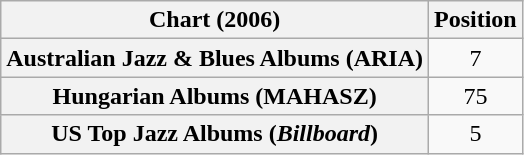<table class="wikitable sortable plainrowheaders" style="text-align:center">
<tr>
<th scope="col">Chart (2006)</th>
<th scope="col">Position</th>
</tr>
<tr>
<th scope="row">Australian Jazz & Blues Albums (ARIA)</th>
<td>7</td>
</tr>
<tr>
<th scope="row">Hungarian Albums (MAHASZ)</th>
<td>75</td>
</tr>
<tr>
<th scope="row">US Top Jazz Albums (<em>Billboard</em>)</th>
<td>5</td>
</tr>
</table>
